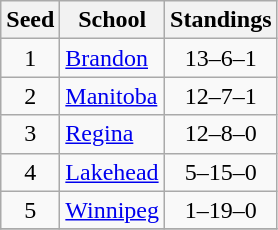<table class="wikitable">
<tr>
<th>Seed</th>
<th>School</th>
<th>Standings</th>
</tr>
<tr>
<td align=center>1</td>
<td><a href='#'>Brandon</a></td>
<td align=center>13–6–1</td>
</tr>
<tr>
<td align=center>2</td>
<td><a href='#'>Manitoba</a></td>
<td align=center>12–7–1</td>
</tr>
<tr>
<td align=center>3</td>
<td><a href='#'>Regina</a></td>
<td align=center>12–8–0</td>
</tr>
<tr>
<td align=center>4</td>
<td><a href='#'>Lakehead</a></td>
<td align=center>5–15–0</td>
</tr>
<tr>
<td align=center>5</td>
<td><a href='#'>Winnipeg</a></td>
<td align=center>1–19–0</td>
</tr>
<tr>
</tr>
</table>
